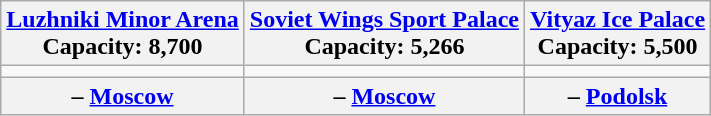<table class="wikitable" style="text-align:center;">
<tr>
<th><a href='#'>Luzhniki Minor Arena</a><br>Capacity: 8,700</th>
<th><a href='#'>Soviet Wings Sport Palace</a><br>Capacity: 5,266</th>
<th><a href='#'>Vityaz Ice Palace</a><br>Capacity: 5,500</th>
</tr>
<tr>
<td></td>
<td></td>
<td></td>
</tr>
<tr>
<th> – <a href='#'>Moscow</a></th>
<th> – <a href='#'>Moscow</a></th>
<th> – <a href='#'>Podolsk</a></th>
</tr>
</table>
